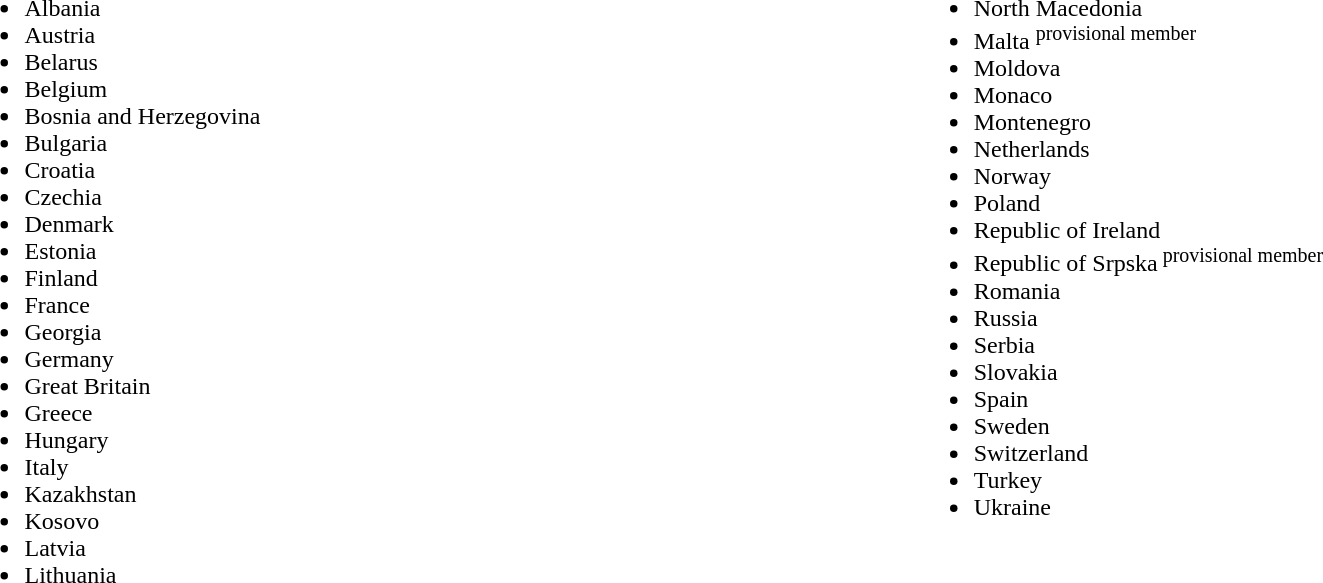<table>
<tr>
<td style="vertical-align:top; width:5%;"><br><ul><li>Albania</li><li>Austria</li><li>Belarus</li><li>Belgium</li><li>Bosnia and Herzegovina</li><li>Bulgaria</li><li>Croatia</li><li>Czechia</li><li>Denmark</li><li>Estonia</li><li>Finland</li><li>France</li><li>Georgia</li><li>Germany</li><li>Great Britain</li><li>Greece</li><li>Hungary</li><li>Italy</li><li>Kazakhstan</li><li>Kosovo</li><li>Latvia</li><li>Lithuania</li></ul></td>
<td style="vertical-align:top; width:5%;"><br><ul><li>North Macedonia</li><li>Malta <sup> provisional member</sup></li><li>Moldova</li><li>Monaco</li><li>Montenegro</li><li>Netherlands</li><li>Norway</li><li>Poland</li><li>Republic of Ireland</li><li>Republic of Srpska<sup> provisional member</sup></li><li>Romania</li><li>Russia</li><li>Serbia</li><li>Slovakia</li><li>Spain</li><li>Sweden</li><li>Switzerland</li><li>Turkey</li><li>Ukraine</li></ul></td>
</tr>
</table>
